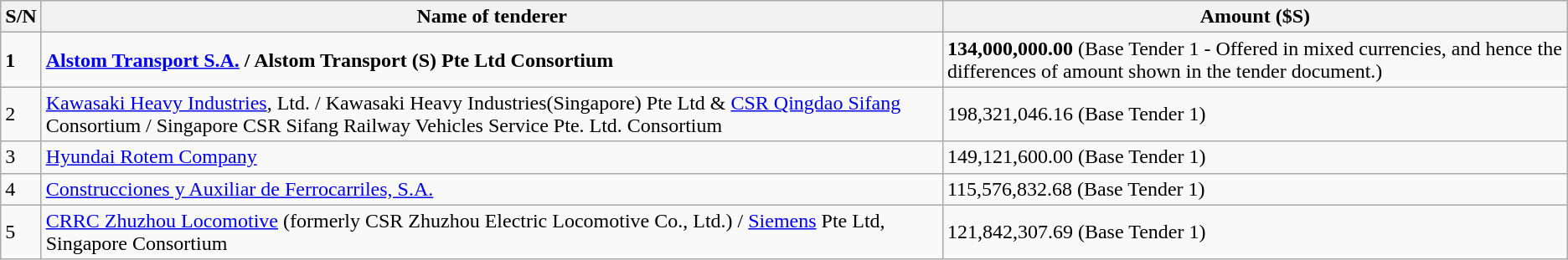<table class="wikitable">
<tr>
<th>S/N</th>
<th>Name of tenderer</th>
<th>Amount ($S)</th>
</tr>
<tr>
<td><strong>1</strong></td>
<td><strong><a href='#'>Alstom Transport S.A.</a> / Alstom Transport (S) Pte Ltd Consortium</strong></td>
<td><strong>134,000,000.00</strong> (Base Tender 1 - Offered in mixed currencies, and hence the differences of amount shown in the tender document.)</td>
</tr>
<tr>
<td>2</td>
<td><a href='#'>Kawasaki Heavy Industries</a>, Ltd. / Kawasaki Heavy Industries(Singapore) Pte Ltd & <a href='#'>CSR Qingdao Sifang</a> Consortium / Singapore CSR Sifang Railway Vehicles Service Pte. Ltd. Consortium</td>
<td>198,321,046.16 (Base Tender 1)</td>
</tr>
<tr>
<td>3</td>
<td><a href='#'>Hyundai Rotem Company</a></td>
<td>149,121,600.00 (Base Tender 1)</td>
</tr>
<tr>
<td>4</td>
<td><a href='#'>Construcciones y Auxiliar de Ferrocarriles, S.A.</a></td>
<td>115,576,832.68 (Base Tender 1)</td>
</tr>
<tr>
<td>5</td>
<td><a href='#'>CRRC Zhuzhou Locomotive</a> (formerly CSR Zhuzhou Electric Locomotive Co., Ltd.) / <a href='#'>Siemens</a> Pte Ltd, Singapore Consortium</td>
<td>121,842,307.69 (Base Tender 1)</td>
</tr>
</table>
